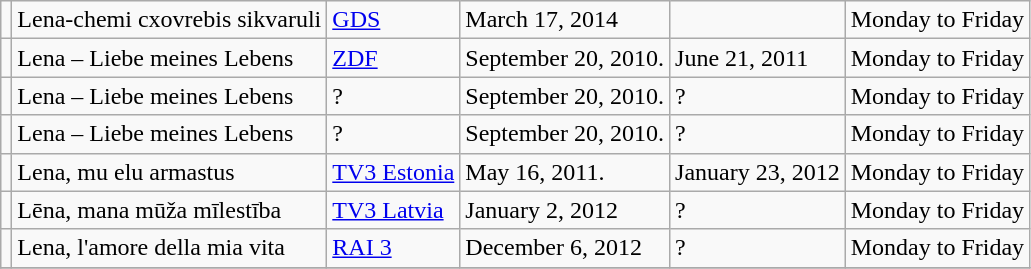<table class="wikitable">
<tr>
<td></td>
<td>Lena-chemi cxovrebis sikvaruli</td>
<td><a href='#'>GDS</a></td>
<td>March 17, 2014</td>
<td></td>
<td>Monday to Friday</td>
</tr>
<tr>
<td></td>
<td>Lena – Liebe meines Lebens</td>
<td><a href='#'>ZDF</a></td>
<td>September 20, 2010.</td>
<td>June 21, 2011</td>
<td>Monday to Friday</td>
</tr>
<tr>
<td></td>
<td>Lena – Liebe meines Lebens</td>
<td>?</td>
<td>September 20, 2010.</td>
<td>?</td>
<td>Monday to Friday</td>
</tr>
<tr>
<td></td>
<td>Lena – Liebe meines Lebens</td>
<td>?</td>
<td>September 20, 2010.</td>
<td>?</td>
<td>Monday to Friday</td>
</tr>
<tr>
<td></td>
<td>Lena, mu elu armastus</td>
<td><a href='#'>TV3 Estonia</a></td>
<td>May 16, 2011.</td>
<td>January 23, 2012</td>
<td>Monday to Friday</td>
</tr>
<tr>
<td></td>
<td>Lēna, mana mūža mīlestība</td>
<td><a href='#'>TV3 Latvia</a></td>
<td>January 2, 2012</td>
<td>?</td>
<td>Monday to Friday</td>
</tr>
<tr>
<td></td>
<td>Lena, l'amore della mia vita</td>
<td><a href='#'>RAI 3</a></td>
<td>December 6, 2012</td>
<td>?</td>
<td>Monday to Friday</td>
</tr>
<tr>
</tr>
</table>
